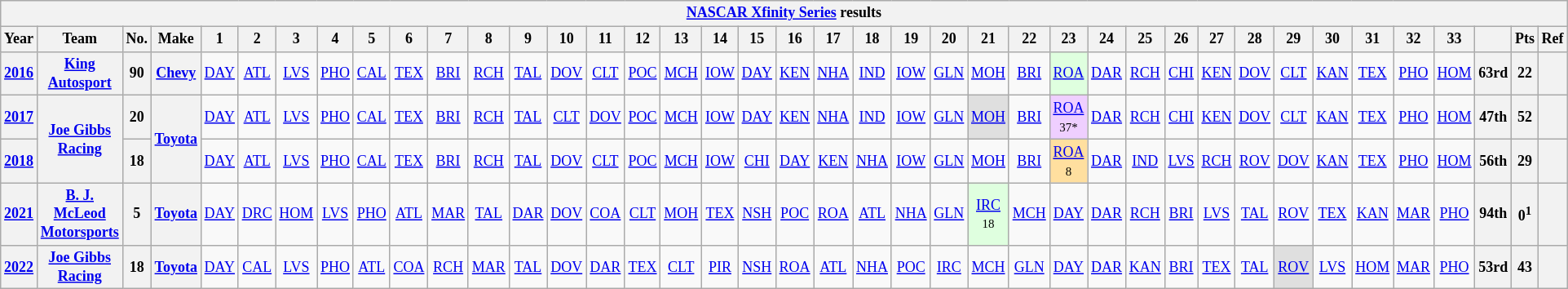<table class="wikitable" style="text-align:center; font-size:75%">
<tr>
<th colspan=42><a href='#'>NASCAR Xfinity Series</a> results</th>
</tr>
<tr>
<th>Year</th>
<th>Team</th>
<th>No.</th>
<th>Make</th>
<th>1</th>
<th>2</th>
<th>3</th>
<th>4</th>
<th>5</th>
<th>6</th>
<th>7</th>
<th>8</th>
<th>9</th>
<th>10</th>
<th>11</th>
<th>12</th>
<th>13</th>
<th>14</th>
<th>15</th>
<th>16</th>
<th>17</th>
<th>18</th>
<th>19</th>
<th>20</th>
<th>21</th>
<th>22</th>
<th>23</th>
<th>24</th>
<th>25</th>
<th>26</th>
<th>27</th>
<th>28</th>
<th>29</th>
<th>30</th>
<th>31</th>
<th>32</th>
<th>33</th>
<th></th>
<th>Pts</th>
<th>Ref</th>
</tr>
<tr>
<th><a href='#'>2016</a></th>
<th><a href='#'>King Autosport</a></th>
<th>90</th>
<th><a href='#'>Chevy</a></th>
<td><a href='#'>DAY</a></td>
<td><a href='#'>ATL</a></td>
<td><a href='#'>LVS</a></td>
<td><a href='#'>PHO</a></td>
<td><a href='#'>CAL</a></td>
<td><a href='#'>TEX</a></td>
<td><a href='#'>BRI</a></td>
<td><a href='#'>RCH</a></td>
<td><a href='#'>TAL</a></td>
<td><a href='#'>DOV</a></td>
<td><a href='#'>CLT</a></td>
<td><a href='#'>POC</a></td>
<td><a href='#'>MCH</a></td>
<td><a href='#'>IOW</a></td>
<td><a href='#'>DAY</a></td>
<td><a href='#'>KEN</a></td>
<td><a href='#'>NHA</a></td>
<td><a href='#'>IND</a></td>
<td><a href='#'>IOW</a></td>
<td><a href='#'>GLN</a></td>
<td><a href='#'>MOH</a></td>
<td><a href='#'>BRI</a></td>
<td style="background:#DFFFDF;"><a href='#'>ROA</a><br></td>
<td><a href='#'>DAR</a></td>
<td><a href='#'>RCH</a></td>
<td><a href='#'>CHI</a></td>
<td><a href='#'>KEN</a></td>
<td><a href='#'>DOV</a></td>
<td><a href='#'>CLT</a></td>
<td><a href='#'>KAN</a></td>
<td><a href='#'>TEX</a></td>
<td><a href='#'>PHO</a></td>
<td><a href='#'>HOM</a></td>
<th>63rd</th>
<th>22</th>
<th></th>
</tr>
<tr>
<th><a href='#'>2017</a></th>
<th rowspan=2><a href='#'>Joe Gibbs Racing</a></th>
<th>20</th>
<th rowspan=2><a href='#'>Toyota</a></th>
<td><a href='#'>DAY</a></td>
<td><a href='#'>ATL</a></td>
<td><a href='#'>LVS</a></td>
<td><a href='#'>PHO</a></td>
<td><a href='#'>CAL</a></td>
<td><a href='#'>TEX</a></td>
<td><a href='#'>BRI</a></td>
<td><a href='#'>RCH</a></td>
<td><a href='#'>TAL</a></td>
<td><a href='#'>CLT</a></td>
<td><a href='#'>DOV</a></td>
<td><a href='#'>POC</a></td>
<td><a href='#'>MCH</a></td>
<td><a href='#'>IOW</a></td>
<td><a href='#'>DAY</a></td>
<td><a href='#'>KEN</a></td>
<td><a href='#'>NHA</a></td>
<td><a href='#'>IND</a></td>
<td><a href='#'>IOW</a></td>
<td><a href='#'>GLN</a></td>
<td style="background:#DFDFDF;"><a href='#'>MOH</a><br></td>
<td><a href='#'>BRI</a></td>
<td style="background:#EFCFFF;"><a href='#'>ROA</a><br><small>37*</small></td>
<td><a href='#'>DAR</a></td>
<td><a href='#'>RCH</a></td>
<td><a href='#'>CHI</a></td>
<td><a href='#'>KEN</a></td>
<td><a href='#'>DOV</a></td>
<td><a href='#'>CLT</a></td>
<td><a href='#'>KAN</a></td>
<td><a href='#'>TEX</a></td>
<td><a href='#'>PHO</a></td>
<td><a href='#'>HOM</a></td>
<th>47th</th>
<th>52</th>
<th></th>
</tr>
<tr>
<th><a href='#'>2018</a></th>
<th>18</th>
<td><a href='#'>DAY</a></td>
<td><a href='#'>ATL</a></td>
<td><a href='#'>LVS</a></td>
<td><a href='#'>PHO</a></td>
<td><a href='#'>CAL</a></td>
<td><a href='#'>TEX</a></td>
<td><a href='#'>BRI</a></td>
<td><a href='#'>RCH</a></td>
<td><a href='#'>TAL</a></td>
<td><a href='#'>DOV</a></td>
<td><a href='#'>CLT</a></td>
<td><a href='#'>POC</a></td>
<td><a href='#'>MCH</a></td>
<td><a href='#'>IOW</a></td>
<td><a href='#'>CHI</a></td>
<td><a href='#'>DAY</a></td>
<td><a href='#'>KEN</a></td>
<td><a href='#'>NHA</a></td>
<td><a href='#'>IOW</a></td>
<td><a href='#'>GLN</a></td>
<td><a href='#'>MOH</a></td>
<td><a href='#'>BRI</a></td>
<td style="background:#FFDF9F;"><a href='#'>ROA</a><br><small>8</small></td>
<td><a href='#'>DAR</a></td>
<td><a href='#'>IND</a></td>
<td><a href='#'>LVS</a></td>
<td><a href='#'>RCH</a></td>
<td><a href='#'>ROV</a></td>
<td><a href='#'>DOV</a></td>
<td><a href='#'>KAN</a></td>
<td><a href='#'>TEX</a></td>
<td><a href='#'>PHO</a></td>
<td><a href='#'>HOM</a></td>
<th>56th</th>
<th>29</th>
<th></th>
</tr>
<tr>
<th><a href='#'>2021</a></th>
<th><a href='#'>B. J. McLeod Motorsports</a></th>
<th>5</th>
<th><a href='#'>Toyota</a></th>
<td><a href='#'>DAY</a></td>
<td><a href='#'>DRC</a></td>
<td><a href='#'>HOM</a></td>
<td><a href='#'>LVS</a></td>
<td><a href='#'>PHO</a></td>
<td><a href='#'>ATL</a></td>
<td><a href='#'>MAR</a></td>
<td><a href='#'>TAL</a></td>
<td><a href='#'>DAR</a></td>
<td><a href='#'>DOV</a></td>
<td><a href='#'>COA</a></td>
<td><a href='#'>CLT</a></td>
<td><a href='#'>MOH</a></td>
<td><a href='#'>TEX</a></td>
<td><a href='#'>NSH</a></td>
<td><a href='#'>POC</a></td>
<td><a href='#'>ROA</a></td>
<td><a href='#'>ATL</a></td>
<td><a href='#'>NHA</a></td>
<td><a href='#'>GLN</a></td>
<td style="background:#DFFFDF;"><a href='#'>IRC</a><br><small>18</small></td>
<td><a href='#'>MCH</a></td>
<td><a href='#'>DAY</a></td>
<td><a href='#'>DAR</a></td>
<td><a href='#'>RCH</a></td>
<td><a href='#'>BRI</a></td>
<td><a href='#'>LVS</a></td>
<td><a href='#'>TAL</a></td>
<td><a href='#'>ROV</a></td>
<td><a href='#'>TEX</a></td>
<td><a href='#'>KAN</a></td>
<td><a href='#'>MAR</a></td>
<td><a href='#'>PHO</a></td>
<th>94th</th>
<th>0<sup>1</sup></th>
<th></th>
</tr>
<tr>
<th><a href='#'>2022</a></th>
<th><a href='#'>Joe Gibbs Racing</a></th>
<th>18</th>
<th><a href='#'>Toyota</a></th>
<td><a href='#'>DAY</a></td>
<td><a href='#'>CAL</a></td>
<td><a href='#'>LVS</a></td>
<td><a href='#'>PHO</a></td>
<td><a href='#'>ATL</a></td>
<td><a href='#'>COA</a></td>
<td><a href='#'>RCH</a></td>
<td><a href='#'>MAR</a></td>
<td><a href='#'>TAL</a></td>
<td><a href='#'>DOV</a></td>
<td><a href='#'>DAR</a></td>
<td><a href='#'>TEX</a></td>
<td><a href='#'>CLT</a></td>
<td><a href='#'>PIR</a></td>
<td><a href='#'>NSH</a></td>
<td><a href='#'>ROA</a></td>
<td><a href='#'>ATL</a></td>
<td><a href='#'>NHA</a></td>
<td><a href='#'>POC</a></td>
<td><a href='#'>IRC</a></td>
<td><a href='#'>MCH</a></td>
<td><a href='#'>GLN</a></td>
<td><a href='#'>DAY</a></td>
<td><a href='#'>DAR</a></td>
<td><a href='#'>KAN</a></td>
<td><a href='#'>BRI</a></td>
<td><a href='#'>TEX</a></td>
<td><a href='#'>TAL</a></td>
<td style="background:#DFDFDF;"><a href='#'>ROV</a><br></td>
<td><a href='#'>LVS</a></td>
<td><a href='#'>HOM</a></td>
<td><a href='#'>MAR</a></td>
<td><a href='#'>PHO</a></td>
<th>53rd</th>
<th>43</th>
<th></th>
</tr>
</table>
